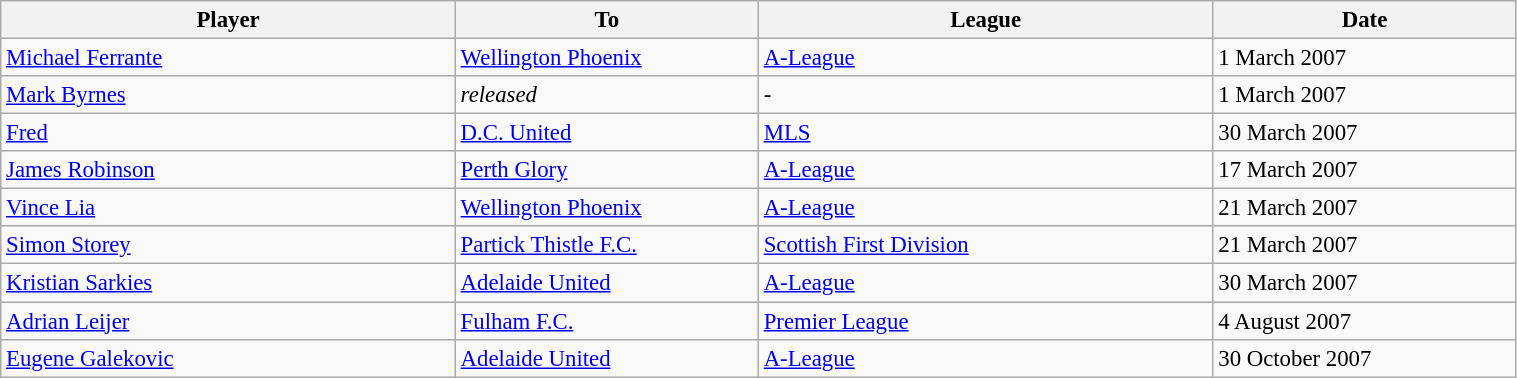<table class="wikitable" style="text-align:center; font-size:95%;width:80%; text-align:left">
<tr>
<th width=30%>Player</th>
<th width=20%>To</th>
<th width=30%>League</th>
<th width=20%>Date</th>
</tr>
<tr>
<td> <a href='#'>Michael Ferrante</a></td>
<td><a href='#'>Wellington Phoenix</a></td>
<td> <a href='#'>A-League</a></td>
<td>1 March 2007</td>
</tr>
<tr>
<td> <a href='#'>Mark Byrnes</a></td>
<td><em>released</em></td>
<td>-</td>
<td>1 March 2007</td>
</tr>
<tr>
<td> <a href='#'>Fred</a></td>
<td><a href='#'>D.C. United</a></td>
<td> <a href='#'>MLS</a></td>
<td>30 March 2007</td>
</tr>
<tr>
<td> <a href='#'>James Robinson</a></td>
<td><a href='#'>Perth Glory</a></td>
<td> <a href='#'>A-League</a></td>
<td>17 March 2007</td>
</tr>
<tr>
<td> <a href='#'>Vince Lia</a></td>
<td><a href='#'>Wellington Phoenix</a></td>
<td> <a href='#'>A-League</a></td>
<td>21 March 2007</td>
</tr>
<tr>
<td> <a href='#'>Simon Storey</a></td>
<td><a href='#'>Partick Thistle F.C.</a></td>
<td> <a href='#'>Scottish First Division</a></td>
<td>21 March 2007</td>
</tr>
<tr>
<td> <a href='#'>Kristian Sarkies</a></td>
<td><a href='#'>Adelaide United</a></td>
<td> <a href='#'>A-League</a></td>
<td>30 March 2007</td>
</tr>
<tr>
<td> <a href='#'>Adrian Leijer</a></td>
<td><a href='#'>Fulham F.C.</a></td>
<td> <a href='#'>Premier League</a></td>
<td>4 August 2007</td>
</tr>
<tr>
<td> <a href='#'>Eugene Galekovic</a></td>
<td><a href='#'>Adelaide United</a></td>
<td> <a href='#'>A-League</a></td>
<td>30 October 2007</td>
</tr>
</table>
